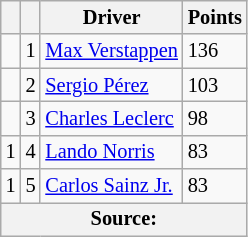<table class="wikitable" style="font-size: 85%;">
<tr>
<th scope="col"></th>
<th scope="col"></th>
<th scope="col">Driver</th>
<th scope="col">Points</th>
</tr>
<tr>
<td align="left"></td>
<td align="center">1</td>
<td> <a href='#'>Max Verstappen</a></td>
<td align="left">136</td>
</tr>
<tr>
<td align="left"></td>
<td align="center">2</td>
<td> <a href='#'>Sergio Pérez</a></td>
<td align="left">103</td>
</tr>
<tr>
<td align="left"></td>
<td align="center">3</td>
<td> <a href='#'>Charles Leclerc</a></td>
<td align="left">98</td>
</tr>
<tr>
<td align="left"> 1</td>
<td align="center">4</td>
<td> <a href='#'>Lando Norris</a></td>
<td align="left">83</td>
</tr>
<tr>
<td align="left"> 1</td>
<td align="center">5</td>
<td> <a href='#'>Carlos Sainz Jr.</a></td>
<td align="left">83</td>
</tr>
<tr>
<th colspan=4>Source:</th>
</tr>
</table>
